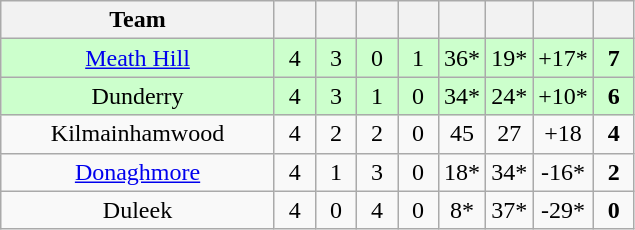<table class="wikitable" style="text-align:center">
<tr>
<th width="175">Team</th>
<th width="20"></th>
<th width="20"></th>
<th width="20"></th>
<th width="20"></th>
<th width="20"></th>
<th width="20"></th>
<th width="20"></th>
<th width="20"></th>
</tr>
<tr style="background:#cfc;">
<td><a href='#'>Meath Hill</a></td>
<td>4</td>
<td>3</td>
<td>0</td>
<td>1</td>
<td>36*</td>
<td>19*</td>
<td>+17*</td>
<td><strong>7</strong></td>
</tr>
<tr style="background:#cfc;">
<td>Dunderry</td>
<td>4</td>
<td>3</td>
<td>1</td>
<td>0</td>
<td>34*</td>
<td>24*</td>
<td>+10*</td>
<td><strong>6</strong></td>
</tr>
<tr>
<td>Kilmainhamwood</td>
<td>4</td>
<td>2</td>
<td>2</td>
<td>0</td>
<td>45</td>
<td>27</td>
<td>+18</td>
<td><strong>4</strong></td>
</tr>
<tr>
<td><a href='#'>Donaghmore</a></td>
<td>4</td>
<td>1</td>
<td>3</td>
<td>0</td>
<td>18*</td>
<td>34*</td>
<td>-16*</td>
<td><strong>2</strong></td>
</tr>
<tr>
<td>Duleek</td>
<td>4</td>
<td>0</td>
<td>4</td>
<td>0</td>
<td>8*</td>
<td>37*</td>
<td>-29*</td>
<td><strong>0</strong></td>
</tr>
</table>
